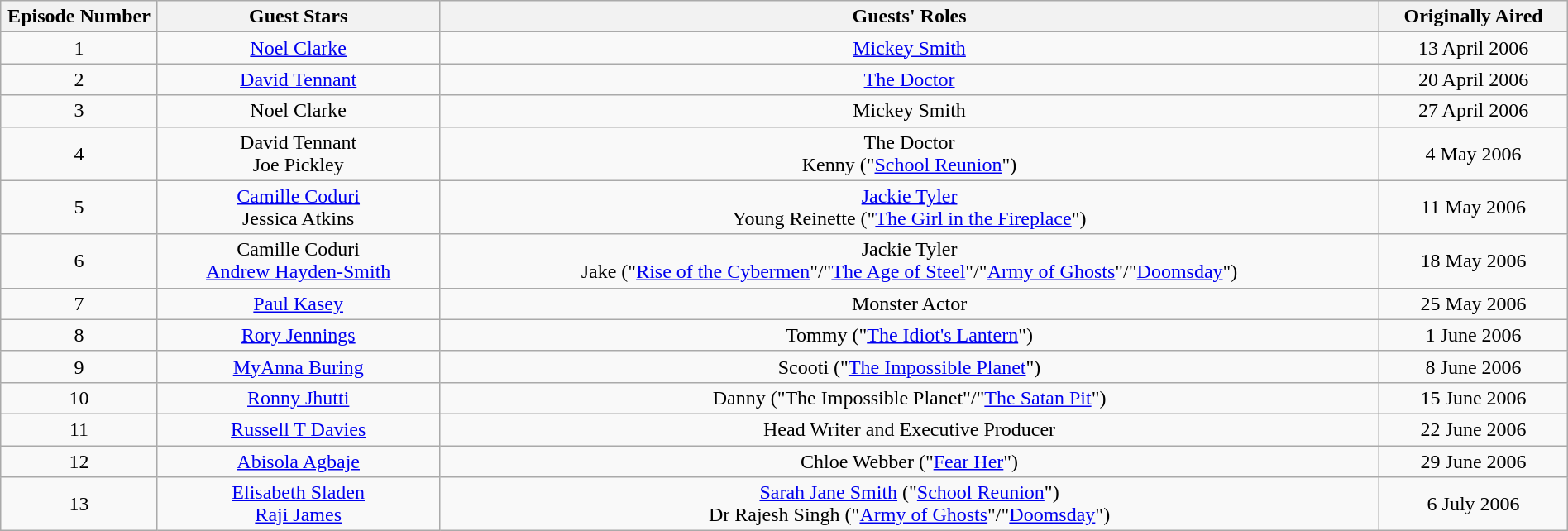<table class="wikitable" style="text-align:center" width=100%>
<tr>
<th width="10%">Episode Number</th>
<th width="18%">Guest Stars</th>
<th width="60%">Guests' Roles</th>
<th width="12%">Originally Aired</th>
</tr>
<tr>
<td>1</td>
<td><a href='#'>Noel Clarke</a></td>
<td><a href='#'>Mickey Smith</a></td>
<td>13 April 2006</td>
</tr>
<tr>
<td>2</td>
<td><a href='#'>David Tennant</a></td>
<td><a href='#'>The Doctor</a></td>
<td>20 April 2006</td>
</tr>
<tr>
<td>3</td>
<td>Noel Clarke</td>
<td>Mickey Smith</td>
<td>27 April 2006</td>
</tr>
<tr>
<td>4</td>
<td>David Tennant <br> Joe Pickley</td>
<td>The Doctor <br> Kenny ("<a href='#'>School Reunion</a>")</td>
<td>4 May 2006</td>
</tr>
<tr>
<td>5</td>
<td><a href='#'>Camille Coduri</a> <br> Jessica Atkins</td>
<td><a href='#'>Jackie Tyler</a> <br> Young Reinette ("<a href='#'>The Girl in the Fireplace</a>")</td>
<td>11 May 2006</td>
</tr>
<tr>
<td>6</td>
<td>Camille Coduri <br> <a href='#'>Andrew Hayden-Smith</a></td>
<td>Jackie Tyler <br> Jake ("<a href='#'>Rise of the Cybermen</a>"/"<a href='#'>The Age of Steel</a>"/"<a href='#'>Army of Ghosts</a>"/"<a href='#'>Doomsday</a>")</td>
<td>18 May 2006</td>
</tr>
<tr>
<td>7</td>
<td><a href='#'>Paul Kasey</a></td>
<td>Monster Actor</td>
<td>25 May 2006</td>
</tr>
<tr>
<td>8</td>
<td><a href='#'>Rory Jennings</a></td>
<td>Tommy ("<a href='#'>The Idiot's Lantern</a>")</td>
<td>1 June 2006</td>
</tr>
<tr>
<td>9</td>
<td><a href='#'>MyAnna Buring</a></td>
<td>Scooti ("<a href='#'>The Impossible Planet</a>")</td>
<td>8 June 2006</td>
</tr>
<tr>
<td>10</td>
<td><a href='#'>Ronny Jhutti</a></td>
<td>Danny ("The Impossible Planet"/"<a href='#'>The Satan Pit</a>")</td>
<td>15 June 2006</td>
</tr>
<tr>
<td>11</td>
<td><a href='#'>Russell T Davies</a></td>
<td>Head Writer and Executive Producer</td>
<td>22 June 2006</td>
</tr>
<tr>
<td>12</td>
<td><a href='#'>Abisola Agbaje</a></td>
<td>Chloe Webber ("<a href='#'>Fear Her</a>")</td>
<td>29 June 2006</td>
</tr>
<tr>
<td>13</td>
<td><a href='#'>Elisabeth Sladen</a> <br> <a href='#'>Raji James</a></td>
<td><a href='#'>Sarah Jane Smith</a> ("<a href='#'>School Reunion</a>") <br> Dr Rajesh Singh ("<a href='#'>Army of Ghosts</a>"/"<a href='#'>Doomsday</a>")</td>
<td>6 July 2006</td>
</tr>
</table>
